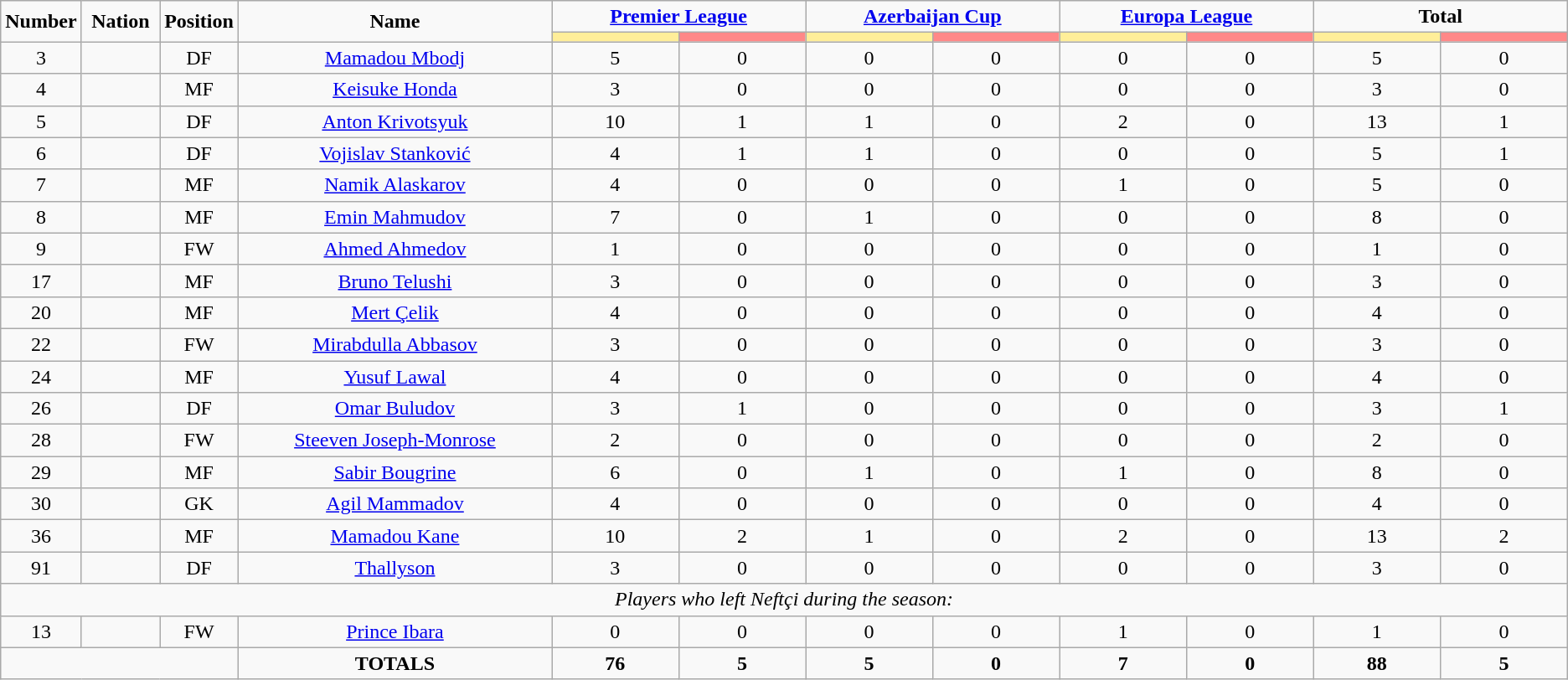<table class="wikitable" style="text-align:center;">
<tr>
<td rowspan="2"  style="width:5%; text-align:center;"><strong>Number</strong></td>
<td rowspan="2"  style="width:5%; text-align:center;"><strong>Nation</strong></td>
<td rowspan="2"  style="width:5%; text-align:center;"><strong>Position</strong></td>
<td rowspan="2"  style="width:20%; text-align:center;"><strong>Name</strong></td>
<td colspan="2" style="text-align:center;"><strong><a href='#'>Premier League</a></strong></td>
<td colspan="2" style="text-align:center;"><strong><a href='#'>Azerbaijan Cup</a></strong></td>
<td colspan="2" style="text-align:center;"><strong><a href='#'>Europa League</a></strong></td>
<td colspan="2" style="text-align:center;"><strong>Total</strong></td>
</tr>
<tr>
<th style="width:60px; background:#fe9;"></th>
<th style="width:60px; background:#ff8888;"></th>
<th style="width:60px; background:#fe9;"></th>
<th style="width:60px; background:#ff8888;"></th>
<th style="width:60px; background:#fe9;"></th>
<th style="width:60px; background:#ff8888;"></th>
<th style="width:60px; background:#fe9;"></th>
<th style="width:60px; background:#ff8888;"></th>
</tr>
<tr>
<td>3</td>
<td></td>
<td>DF</td>
<td><a href='#'>Mamadou Mbodj</a></td>
<td>5</td>
<td>0</td>
<td>0</td>
<td>0</td>
<td>0</td>
<td>0</td>
<td>5</td>
<td>0</td>
</tr>
<tr>
<td>4</td>
<td></td>
<td>MF</td>
<td><a href='#'>Keisuke Honda</a></td>
<td>3</td>
<td>0</td>
<td>0</td>
<td>0</td>
<td>0</td>
<td>0</td>
<td>3</td>
<td>0</td>
</tr>
<tr>
<td>5</td>
<td></td>
<td>DF</td>
<td><a href='#'>Anton Krivotsyuk</a></td>
<td>10</td>
<td>1</td>
<td>1</td>
<td>0</td>
<td>2</td>
<td>0</td>
<td>13</td>
<td>1</td>
</tr>
<tr>
<td>6</td>
<td></td>
<td>DF</td>
<td><a href='#'>Vojislav Stanković</a></td>
<td>4</td>
<td>1</td>
<td>1</td>
<td>0</td>
<td>0</td>
<td>0</td>
<td>5</td>
<td>1</td>
</tr>
<tr>
<td>7</td>
<td></td>
<td>MF</td>
<td><a href='#'>Namik Alaskarov</a></td>
<td>4</td>
<td>0</td>
<td>0</td>
<td>0</td>
<td>1</td>
<td>0</td>
<td>5</td>
<td>0</td>
</tr>
<tr>
<td>8</td>
<td></td>
<td>MF</td>
<td><a href='#'>Emin Mahmudov</a></td>
<td>7</td>
<td>0</td>
<td>1</td>
<td>0</td>
<td>0</td>
<td>0</td>
<td>8</td>
<td>0</td>
</tr>
<tr>
<td>9</td>
<td></td>
<td>FW</td>
<td><a href='#'>Ahmed Ahmedov</a></td>
<td>1</td>
<td>0</td>
<td>0</td>
<td>0</td>
<td>0</td>
<td>0</td>
<td>1</td>
<td>0</td>
</tr>
<tr>
<td>17</td>
<td></td>
<td>MF</td>
<td><a href='#'>Bruno Telushi</a></td>
<td>3</td>
<td>0</td>
<td>0</td>
<td>0</td>
<td>0</td>
<td>0</td>
<td>3</td>
<td>0</td>
</tr>
<tr>
<td>20</td>
<td></td>
<td>MF</td>
<td><a href='#'>Mert Çelik</a></td>
<td>4</td>
<td>0</td>
<td>0</td>
<td>0</td>
<td>0</td>
<td>0</td>
<td>4</td>
<td>0</td>
</tr>
<tr>
<td>22</td>
<td></td>
<td>FW</td>
<td><a href='#'>Mirabdulla Abbasov</a></td>
<td>3</td>
<td>0</td>
<td>0</td>
<td>0</td>
<td>0</td>
<td>0</td>
<td>3</td>
<td>0</td>
</tr>
<tr>
<td>24</td>
<td></td>
<td>MF</td>
<td><a href='#'>Yusuf Lawal</a></td>
<td>4</td>
<td>0</td>
<td>0</td>
<td>0</td>
<td>0</td>
<td>0</td>
<td>4</td>
<td>0</td>
</tr>
<tr>
<td>26</td>
<td></td>
<td>DF</td>
<td><a href='#'>Omar Buludov</a></td>
<td>3</td>
<td>1</td>
<td>0</td>
<td>0</td>
<td>0</td>
<td>0</td>
<td>3</td>
<td>1</td>
</tr>
<tr>
<td>28</td>
<td></td>
<td>FW</td>
<td><a href='#'>Steeven Joseph-Monrose</a></td>
<td>2</td>
<td>0</td>
<td>0</td>
<td>0</td>
<td>0</td>
<td>0</td>
<td>2</td>
<td>0</td>
</tr>
<tr>
<td>29</td>
<td></td>
<td>MF</td>
<td><a href='#'>Sabir Bougrine</a></td>
<td>6</td>
<td>0</td>
<td>1</td>
<td>0</td>
<td>1</td>
<td>0</td>
<td>8</td>
<td>0</td>
</tr>
<tr>
<td>30</td>
<td></td>
<td>GK</td>
<td><a href='#'>Agil Mammadov</a></td>
<td>4</td>
<td>0</td>
<td>0</td>
<td>0</td>
<td>0</td>
<td>0</td>
<td>4</td>
<td>0</td>
</tr>
<tr>
<td>36</td>
<td></td>
<td>MF</td>
<td><a href='#'>Mamadou Kane</a></td>
<td>10</td>
<td>2</td>
<td>1</td>
<td>0</td>
<td>2</td>
<td>0</td>
<td>13</td>
<td>2</td>
</tr>
<tr>
<td>91</td>
<td></td>
<td>DF</td>
<td><a href='#'>Thallyson</a></td>
<td>3</td>
<td>0</td>
<td>0</td>
<td>0</td>
<td>0</td>
<td>0</td>
<td>3</td>
<td>0</td>
</tr>
<tr>
<td colspan="14"><em>Players who left Neftçi during the season:</em></td>
</tr>
<tr>
<td>13</td>
<td></td>
<td>FW</td>
<td><a href='#'>Prince Ibara</a></td>
<td>0</td>
<td>0</td>
<td>0</td>
<td>0</td>
<td>1</td>
<td>0</td>
<td>1</td>
<td>0</td>
</tr>
<tr>
<td colspan="3"></td>
<td><strong>TOTALS</strong></td>
<td><strong>76</strong></td>
<td><strong>5</strong></td>
<td><strong>5</strong></td>
<td><strong>0</strong></td>
<td><strong>7</strong></td>
<td><strong>0</strong></td>
<td><strong>88</strong></td>
<td><strong>5</strong></td>
</tr>
</table>
